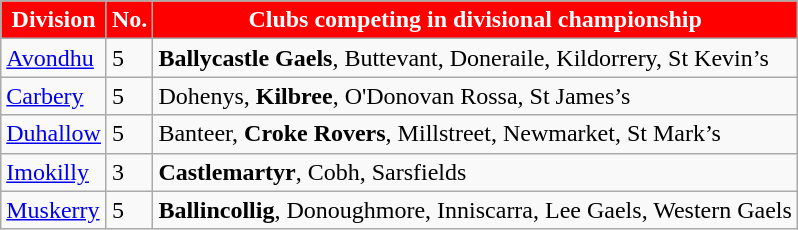<table class="wikitable sortable" style="text-align:left">
<tr>
<th style="background:red;color:white">Division</th>
<th style="background:red;color:white">No.</th>
<th style="background:red;color:white">Clubs competing in divisional championship</th>
</tr>
<tr>
<td><a href='#'>Avondhu</a></td>
<td>5</td>
<td><strong>Ballycastle Gaels</strong>, Buttevant, Doneraile, Kildorrery, St Kevin’s</td>
</tr>
<tr>
<td><a href='#'>Carbery</a></td>
<td>5</td>
<td>Dohenys, <strong>Kilbree</strong>, O'Donovan Rossa, St James’s</td>
</tr>
<tr>
<td><a href='#'>Duhallow</a></td>
<td>5</td>
<td>Banteer, <strong>Croke Rovers</strong>, Millstreet, Newmarket, St Mark’s</td>
</tr>
<tr>
<td><a href='#'>Imokilly</a></td>
<td>3</td>
<td><strong>Castlemartyr</strong>, Cobh, Sarsfields</td>
</tr>
<tr>
<td><a href='#'>Muskerry</a></td>
<td>5</td>
<td><strong>Ballincollig</strong>, Donoughmore, Inniscarra, Lee Gaels, Western Gaels</td>
</tr>
</table>
